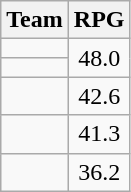<table class=wikitable>
<tr>
<th>Team</th>
<th>RPG</th>
</tr>
<tr>
<td></td>
<td align=center rowspan=2>48.0</td>
</tr>
<tr>
<td></td>
</tr>
<tr>
<td></td>
<td align=center>42.6</td>
</tr>
<tr>
<td></td>
<td align=center>41.3</td>
</tr>
<tr>
<td></td>
<td align=center>36.2</td>
</tr>
</table>
